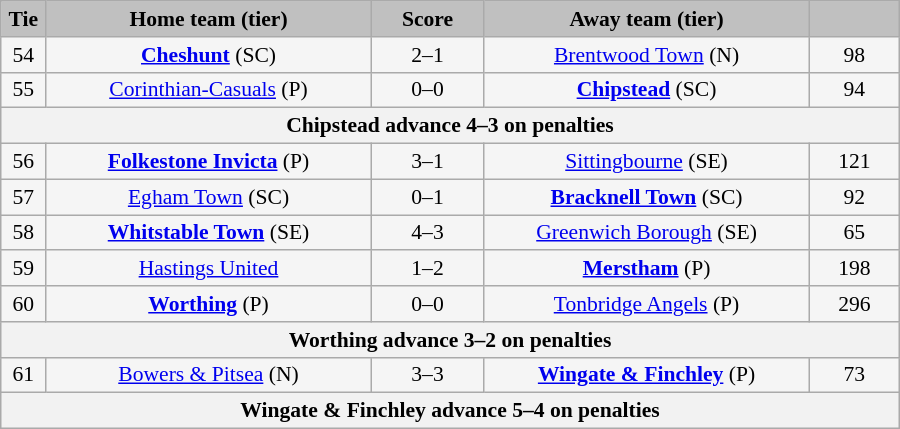<table class="wikitable" style="width: 600px; background:WhiteSmoke; text-align:center; font-size:90%">
<tr>
<td scope="col" style="width:  5.00%; background:silver;"><strong>Tie</strong></td>
<td scope="col" style="width: 36.25%; background:silver;"><strong>Home team (tier)</strong></td>
<td scope="col" style="width: 12.50%; background:silver;"><strong>Score</strong></td>
<td scope="col" style="width: 36.25%; background:silver;"><strong>Away team (tier)</strong></td>
<td scope="col" style="width: 10.00%; background:silver;"><strong></strong></td>
</tr>
<tr>
<td>54</td>
<td><strong><a href='#'>Cheshunt</a></strong> (SC)</td>
<td>2–1</td>
<td><a href='#'>Brentwood Town</a> (N)</td>
<td>98</td>
</tr>
<tr>
<td>55</td>
<td><a href='#'>Corinthian-Casuals</a> (P)</td>
<td>0–0</td>
<td><strong><a href='#'>Chipstead</a></strong> (SC)</td>
<td>94</td>
</tr>
<tr>
<th colspan="5">Chipstead advance 4–3 on penalties</th>
</tr>
<tr>
<td>56</td>
<td><strong><a href='#'>Folkestone Invicta</a></strong> (P)</td>
<td>3–1</td>
<td><a href='#'>Sittingbourne</a> (SE)</td>
<td>121</td>
</tr>
<tr>
<td>57</td>
<td><a href='#'>Egham Town</a> (SC)</td>
<td>0–1</td>
<td><strong><a href='#'>Bracknell Town</a></strong> (SC)</td>
<td>92</td>
</tr>
<tr>
<td>58</td>
<td><strong><a href='#'>Whitstable Town</a></strong> (SE)</td>
<td>4–3</td>
<td><a href='#'>Greenwich Borough</a> (SE)</td>
<td>65</td>
</tr>
<tr>
<td>59</td>
<td><a href='#'>Hastings United</a></td>
<td>1–2</td>
<td><strong><a href='#'>Merstham</a></strong> (P)</td>
<td>198</td>
</tr>
<tr>
<td>60</td>
<td><strong><a href='#'>Worthing</a></strong> (P)</td>
<td>0–0</td>
<td><a href='#'>Tonbridge Angels</a> (P)</td>
<td>296</td>
</tr>
<tr>
<th colspan="5">Worthing advance 3–2 on penalties</th>
</tr>
<tr>
<td>61</td>
<td><a href='#'>Bowers & Pitsea</a> (N)</td>
<td>3–3</td>
<td><strong><a href='#'>Wingate & Finchley</a></strong> (P)</td>
<td>73</td>
</tr>
<tr>
<th colspan="5">Wingate & Finchley advance 5–4 on penalties</th>
</tr>
</table>
